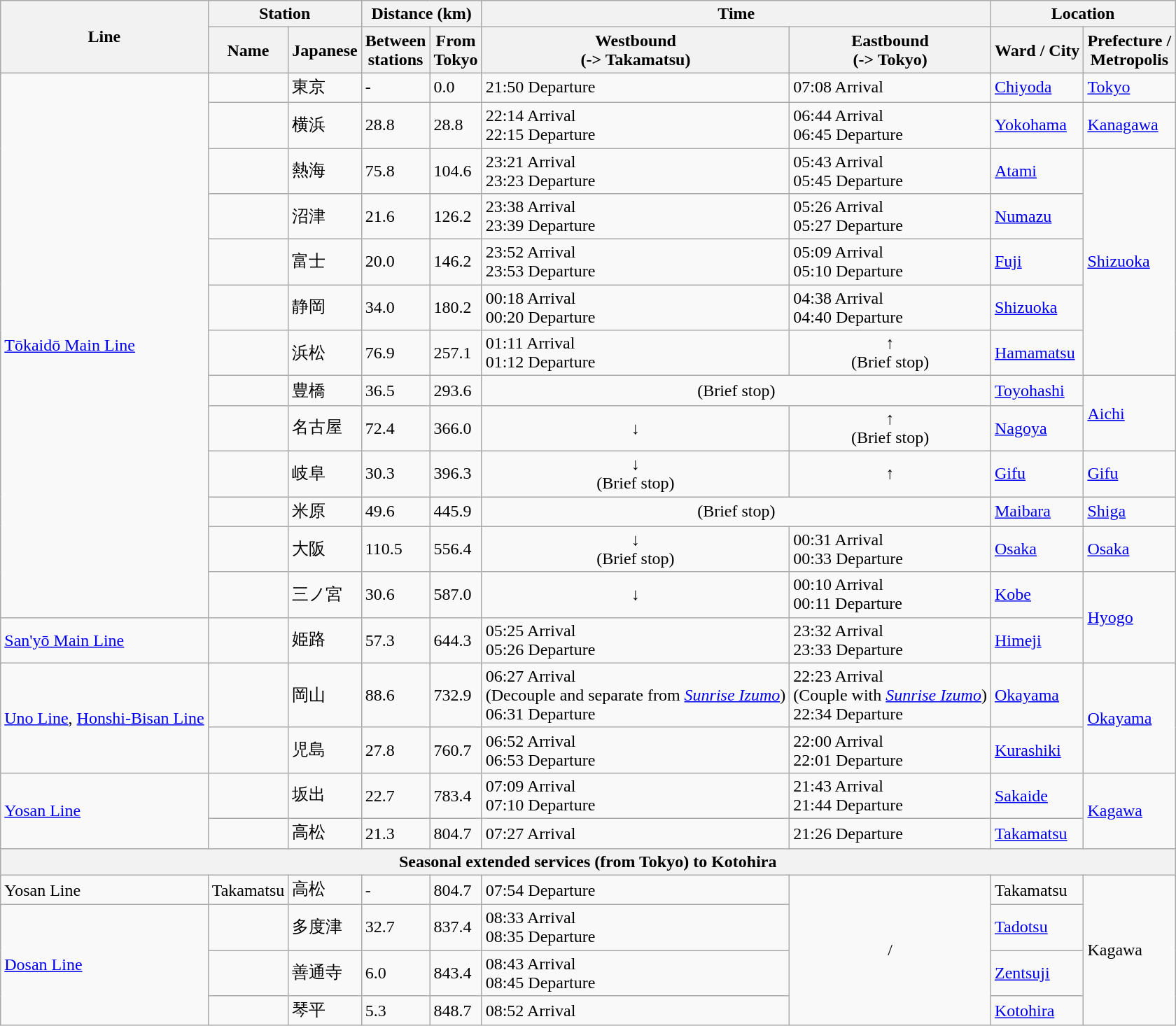<table class="wikitable">
<tr>
<th rowspan="2">Line</th>
<th colspan="2">Station</th>
<th colspan="2">Distance (km)</th>
<th colspan="2">Time</th>
<th colspan="2">Location</th>
</tr>
<tr>
<th>Name</th>
<th>Japanese</th>
<th>Between<br>stations</th>
<th>From<br>Tokyo</th>
<th>Westbound<br>(-> Takamatsu)</th>
<th>Eastbound<br>(-> Tokyo)</th>
<th>Ward / City</th>
<th>Prefecture /<br>Metropolis</th>
</tr>
<tr>
<td rowspan="13"><a href='#'>Tōkaidō Main Line</a></td>
<td></td>
<td>東京</td>
<td>-</td>
<td>0.0</td>
<td>21:50 Departure</td>
<td>07:08 Arrival</td>
<td><a href='#'>Chiyoda</a></td>
<td><a href='#'>Tokyo</a></td>
</tr>
<tr>
<td></td>
<td>横浜</td>
<td>28.8</td>
<td>28.8</td>
<td>22:14 Arrival<br>22:15 Departure</td>
<td>06:44 Arrival<br>06:45 Departure</td>
<td><a href='#'>Yokohama</a></td>
<td><a href='#'>Kanagawa</a></td>
</tr>
<tr>
<td></td>
<td>熱海</td>
<td>75.8</td>
<td>104.6</td>
<td>23:21 Arrival<br>23:23 Departure</td>
<td>05:43 Arrival<br>05:45 Departure</td>
<td><a href='#'>Atami</a></td>
<td rowspan="5"><a href='#'>Shizuoka</a></td>
</tr>
<tr>
<td></td>
<td>沼津</td>
<td>21.6</td>
<td>126.2</td>
<td>23:38 Arrival<br>23:39 Departure</td>
<td>05:26 Arrival<br>05:27 Departure</td>
<td><a href='#'>Numazu</a></td>
</tr>
<tr>
<td></td>
<td>富士</td>
<td>20.0</td>
<td>146.2</td>
<td>23:52 Arrival<br>23:53 Departure</td>
<td>05:09 Arrival<br>05:10 Departure</td>
<td><a href='#'>Fuji</a></td>
</tr>
<tr>
<td></td>
<td>静岡</td>
<td>34.0</td>
<td>180.2</td>
<td>00:18 Arrival<br>00:20 Departure</td>
<td>04:38 Arrival<br>04:40 Departure</td>
<td><a href='#'>Shizuoka</a></td>
</tr>
<tr>
<td></td>
<td>浜松</td>
<td>76.9</td>
<td>257.1</td>
<td>01:11 Arrival<br>01:12 Departure</td>
<td align="center">↑<br>(Brief stop)</td>
<td><a href='#'>Hamamatsu</a></td>
</tr>
<tr>
<td></td>
<td>豊橋</td>
<td>36.5</td>
<td>293.6</td>
<td colspan="2" align="center">(Brief stop)</td>
<td><a href='#'>Toyohashi</a></td>
<td rowspan="2"><a href='#'>Aichi</a></td>
</tr>
<tr>
<td></td>
<td>名古屋</td>
<td>72.4</td>
<td>366.0</td>
<td align="center">↓</td>
<td align="center">↑<br>(Brief stop)</td>
<td><a href='#'>Nagoya</a></td>
</tr>
<tr>
<td></td>
<td>岐阜</td>
<td>30.3</td>
<td>396.3</td>
<td align="center">↓<br>(Brief stop)</td>
<td align="center">↑</td>
<td><a href='#'>Gifu</a></td>
<td><a href='#'>Gifu</a></td>
</tr>
<tr>
<td></td>
<td>米原</td>
<td>49.6</td>
<td>445.9</td>
<td colspan="2" align="center">(Brief stop)</td>
<td><a href='#'>Maibara</a></td>
<td><a href='#'>Shiga</a></td>
</tr>
<tr>
<td></td>
<td>大阪</td>
<td>110.5</td>
<td>556.4</td>
<td align="center">↓<br>(Brief stop)</td>
<td>00:31 Arrival<br>00:33 Departure</td>
<td><a href='#'>Osaka</a></td>
<td><a href='#'>Osaka</a></td>
</tr>
<tr>
<td></td>
<td>三ノ宮</td>
<td>30.6</td>
<td>587.0</td>
<td align="center">↓</td>
<td>00:10 Arrival<br>00:11 Departure</td>
<td><a href='#'>Kobe</a></td>
<td rowspan="2"><a href='#'>Hyogo</a></td>
</tr>
<tr>
<td rowspan="2"><a href='#'>San'yō Main Line</a></td>
<td></td>
<td>姫路</td>
<td>57.3</td>
<td>644.3</td>
<td>05:25 Arrival<br>05:26 Departure</td>
<td>23:32 Arrival<br>23:33 Departure</td>
<td><a href='#'>Himeji</a></td>
</tr>
<tr>
<td rowspan="2"></td>
<td rowspan="2">岡山</td>
<td rowspan="2">88.6</td>
<td rowspan="2">732.9</td>
<td rowspan="2">06:27 Arrival<br>(Decouple and separate from <em><a href='#'>Sunrise Izumo</a></em>)<br>06:31 Departure</td>
<td rowspan="2">22:23 Arrival<br>(Couple with <em><a href='#'>Sunrise Izumo</a></em>)<br>22:34 Departure</td>
<td rowspan="2"><a href='#'>Okayama</a></td>
<td rowspan="3"><a href='#'>Okayama</a></td>
</tr>
<tr>
<td rowspan="2"><a href='#'>Uno Line</a>, <a href='#'>Honshi-Bisan Line</a></td>
</tr>
<tr>
<td></td>
<td>児島</td>
<td>27.8</td>
<td>760.7</td>
<td>06:52 Arrival<br>06:53 Departure</td>
<td>22:00 Arrival<br>22:01 Departure</td>
<td><a href='#'>Kurashiki</a></td>
</tr>
<tr>
<td rowspan="2"><a href='#'>Yosan Line</a></td>
<td></td>
<td>坂出</td>
<td>22.7</td>
<td>783.4</td>
<td>07:09 Arrival<br>07:10 Departure</td>
<td>21:43 Arrival<br>21:44 Departure</td>
<td><a href='#'>Sakaide</a></td>
<td rowspan="2"><a href='#'>Kagawa</a></td>
</tr>
<tr>
<td></td>
<td>高松</td>
<td>21.3</td>
<td>804.7</td>
<td>07:27 Arrival</td>
<td>21:26 Departure</td>
<td><a href='#'>Takamatsu</a></td>
</tr>
<tr>
<th colspan="9"><strong>Seasonal extended services (from Tokyo) to Kotohira</strong></th>
</tr>
<tr>
<td rowspan="2">Yosan Line</td>
<td>Takamatsu</td>
<td>高松</td>
<td>-</td>
<td>804.7</td>
<td>07:54 Departure</td>
<td rowspan="5" align="center">/</td>
<td>Takamatsu</td>
<td rowspan="5">Kagawa</td>
</tr>
<tr>
<td rowspan="2"></td>
<td rowspan="2">多度津</td>
<td rowspan="2">32.7</td>
<td rowspan="2">837.4</td>
<td rowspan="2">08:33 Arrival<br>08:35 Departure</td>
<td rowspan="2"><a href='#'>Tadotsu</a></td>
</tr>
<tr>
<td rowspan="3"><a href='#'>Dosan Line</a></td>
</tr>
<tr>
<td></td>
<td>善通寺</td>
<td>6.0</td>
<td>843.4</td>
<td>08:43 Arrival<br>08:45 Departure</td>
<td><a href='#'>Zentsuji</a></td>
</tr>
<tr>
<td></td>
<td>琴平</td>
<td>5.3</td>
<td>848.7</td>
<td>08:52 Arrival</td>
<td><a href='#'>Kotohira</a></td>
</tr>
</table>
